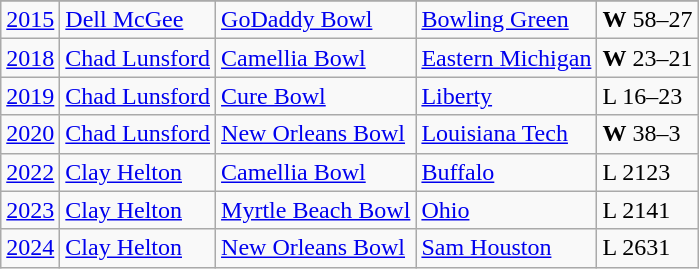<table class="wikitable">
<tr>
</tr>
<tr>
<td><a href='#'>2015</a></td>
<td><a href='#'>Dell McGee</a></td>
<td><a href='#'>GoDaddy Bowl</a></td>
<td><a href='#'>Bowling Green</a></td>
<td><strong>W</strong> 58–27</td>
</tr>
<tr>
<td><a href='#'>2018</a></td>
<td><a href='#'>Chad Lunsford</a></td>
<td><a href='#'>Camellia Bowl</a></td>
<td><a href='#'>Eastern Michigan</a></td>
<td><strong>W</strong> 23–21</td>
</tr>
<tr>
<td><a href='#'>2019</a></td>
<td><a href='#'>Chad Lunsford</a></td>
<td><a href='#'>Cure Bowl</a></td>
<td><a href='#'>Liberty</a></td>
<td>L 16–23</td>
</tr>
<tr>
<td><a href='#'>2020</a></td>
<td><a href='#'>Chad Lunsford</a></td>
<td><a href='#'>New Orleans Bowl</a></td>
<td><a href='#'>Louisiana Tech</a></td>
<td><strong>W</strong> 38–3</td>
</tr>
<tr>
<td><a href='#'>2022</a></td>
<td><a href='#'>Clay Helton</a></td>
<td><a href='#'>Camellia Bowl</a></td>
<td><a href='#'>Buffalo</a></td>
<td>L 2123</td>
</tr>
<tr>
<td><a href='#'>2023</a></td>
<td><a href='#'>Clay Helton</a></td>
<td><a href='#'>Myrtle Beach Bowl</a></td>
<td><a href='#'>Ohio</a></td>
<td>L 2141</td>
</tr>
<tr>
<td><a href='#'>2024</a></td>
<td><a href='#'>Clay Helton</a></td>
<td><a href='#'>New Orleans Bowl</a></td>
<td><a href='#'>Sam Houston</a></td>
<td>L 2631</td>
</tr>
</table>
